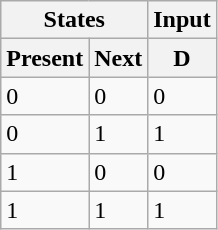<table class="wikitable" border="1">
<tr>
<th colspan="2">States</th>
<th colspan="1">Input</th>
</tr>
<tr>
<th>Present</th>
<th>Next</th>
<th>D</th>
</tr>
<tr>
<td>0</td>
<td>0</td>
<td>0</td>
</tr>
<tr>
<td>0</td>
<td>1</td>
<td>1</td>
</tr>
<tr>
<td>1</td>
<td>0</td>
<td>0</td>
</tr>
<tr>
<td>1</td>
<td>1</td>
<td>1</td>
</tr>
</table>
